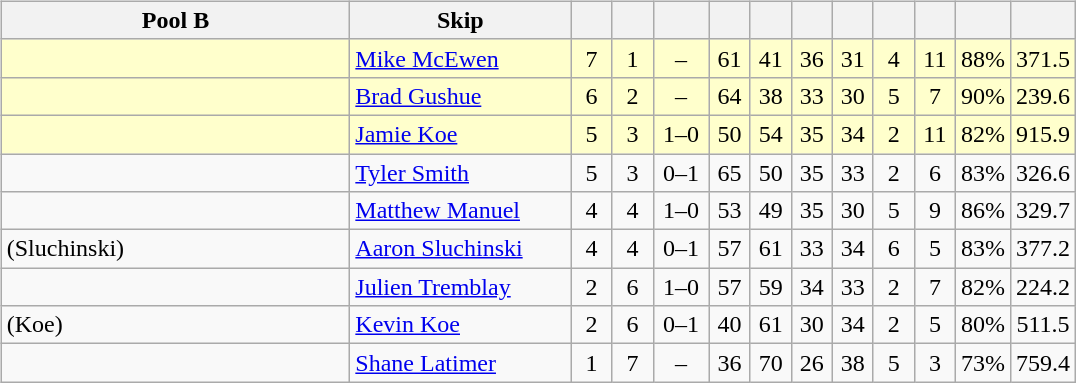<table>
<tr>
<td valign=top width=10%><br><table class=wikitable style="text-align:center;">
<tr>
<th width=225>Pool B</th>
<th width=140>Skip</th>
<th width=20></th>
<th width=20></th>
<th width=30></th>
<th width=20></th>
<th width=20></th>
<th width=20></th>
<th width=20></th>
<th width=20></th>
<th width=20></th>
<th width=20></th>
<th width=20></th>
</tr>
<tr bgcolor=#ffffcc>
<td style="text-align:left;"></td>
<td style="text-align:left;"><a href='#'>Mike McEwen</a></td>
<td>7</td>
<td>1</td>
<td>–</td>
<td>61</td>
<td>41</td>
<td>36</td>
<td>31</td>
<td>4</td>
<td>11</td>
<td>88%</td>
<td>371.5</td>
</tr>
<tr bgcolor=#ffffcc>
<td style="text-align:left;"></td>
<td style="text-align:left;"><a href='#'>Brad Gushue</a></td>
<td>6</td>
<td>2</td>
<td>–</td>
<td>64</td>
<td>38</td>
<td>33</td>
<td>30</td>
<td>5</td>
<td>7</td>
<td>90%</td>
<td>239.6</td>
</tr>
<tr bgcolor=#ffffcc>
<td style="text-align:left;"></td>
<td style="text-align:left;"><a href='#'>Jamie Koe</a></td>
<td>5</td>
<td>3</td>
<td>1–0</td>
<td>50</td>
<td>54</td>
<td>35</td>
<td>34</td>
<td>2</td>
<td>11</td>
<td>82%</td>
<td>915.9</td>
</tr>
<tr>
<td style="text-align:left;"></td>
<td style="text-align:left;"><a href='#'>Tyler Smith</a></td>
<td>5</td>
<td>3</td>
<td>0–1</td>
<td>65</td>
<td>50</td>
<td>35</td>
<td>33</td>
<td>2</td>
<td>6</td>
<td>83%</td>
<td>326.6</td>
</tr>
<tr>
<td style="text-align:left;"></td>
<td style="text-align:left;"><a href='#'>Matthew Manuel</a></td>
<td>4</td>
<td>4</td>
<td>1–0</td>
<td>53</td>
<td>49</td>
<td>35</td>
<td>30</td>
<td>5</td>
<td>9</td>
<td>86%</td>
<td>329.7</td>
</tr>
<tr>
<td style="text-align:left;"> (Sluchinski)</td>
<td style="text-align:left;"><a href='#'>Aaron Sluchinski</a></td>
<td>4</td>
<td>4</td>
<td>0–1</td>
<td>57</td>
<td>61</td>
<td>33</td>
<td>34</td>
<td>6</td>
<td>5</td>
<td>83%</td>
<td>377.2</td>
</tr>
<tr>
<td style="text-align:left;"></td>
<td style="text-align:left;"><a href='#'>Julien Tremblay</a></td>
<td>2</td>
<td>6</td>
<td>1–0</td>
<td>57</td>
<td>59</td>
<td>34</td>
<td>33</td>
<td>2</td>
<td>7</td>
<td>82%</td>
<td>224.2</td>
</tr>
<tr>
<td style="text-align:left;"> (Koe)</td>
<td style="text-align:left;"><a href='#'>Kevin Koe</a></td>
<td>2</td>
<td>6</td>
<td>0–1</td>
<td>40</td>
<td>61</td>
<td>30</td>
<td>34</td>
<td>2</td>
<td>5</td>
<td>80%</td>
<td>511.5</td>
</tr>
<tr>
<td style="text-align:left;"></td>
<td style="text-align:left;"><a href='#'>Shane Latimer</a></td>
<td>1</td>
<td>7</td>
<td>–</td>
<td>36</td>
<td>70</td>
<td>26</td>
<td>38</td>
<td>5</td>
<td>3</td>
<td>73%</td>
<td>759.4</td>
</tr>
</table>
</td>
</tr>
</table>
